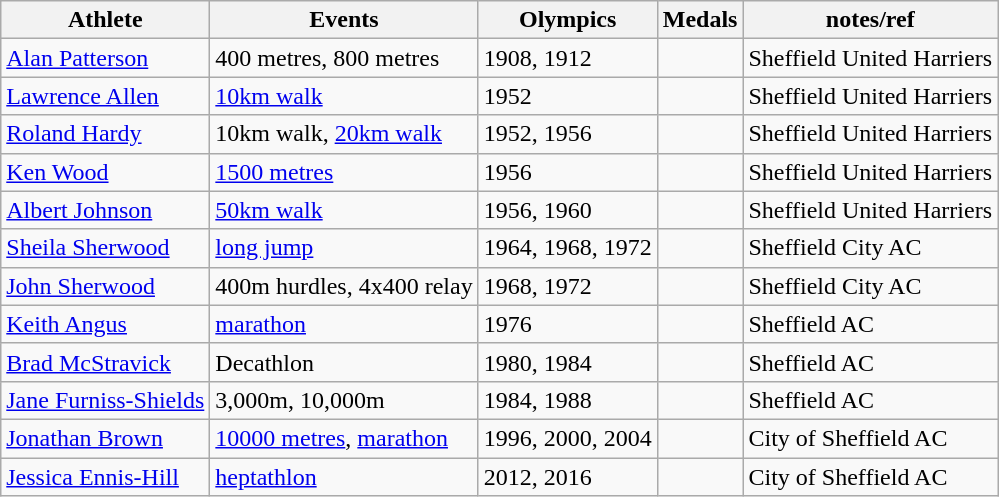<table class="wikitable">
<tr>
<th>Athlete</th>
<th>Events</th>
<th>Olympics</th>
<th>Medals</th>
<th>notes/ref</th>
</tr>
<tr>
<td><a href='#'>Alan Patterson</a></td>
<td>400 metres, 800 metres</td>
<td>1908, 1912</td>
<td></td>
<td>Sheffield United Harriers</td>
</tr>
<tr>
<td><a href='#'>Lawrence Allen</a></td>
<td><a href='#'>10km walk</a></td>
<td>1952</td>
<td></td>
<td>Sheffield United Harriers</td>
</tr>
<tr>
<td><a href='#'>Roland Hardy</a></td>
<td>10km walk, <a href='#'>20km walk</a></td>
<td>1952, 1956</td>
<td></td>
<td>Sheffield United Harriers</td>
</tr>
<tr>
<td><a href='#'>Ken Wood</a></td>
<td><a href='#'>1500 metres</a></td>
<td>1956</td>
<td></td>
<td>Sheffield United Harriers</td>
</tr>
<tr>
<td><a href='#'>Albert Johnson</a></td>
<td><a href='#'>50km walk</a></td>
<td>1956, 1960</td>
<td></td>
<td>Sheffield United Harriers</td>
</tr>
<tr>
<td><a href='#'>Sheila Sherwood</a></td>
<td><a href='#'>long jump</a></td>
<td>1964, 1968, 1972</td>
<td></td>
<td>Sheffield City AC</td>
</tr>
<tr>
<td><a href='#'>John Sherwood</a></td>
<td>400m hurdles, 4x400 relay</td>
<td>1968, 1972</td>
<td></td>
<td>Sheffield City AC</td>
</tr>
<tr>
<td><a href='#'>Keith Angus</a></td>
<td><a href='#'>marathon</a></td>
<td>1976</td>
<td></td>
<td>Sheffield AC</td>
</tr>
<tr>
<td><a href='#'>Brad McStravick</a></td>
<td>Decathlon</td>
<td>1980, 1984</td>
<td></td>
<td>Sheffield AC</td>
</tr>
<tr>
<td><a href='#'>Jane Furniss-Shields</a></td>
<td>3,000m, 10,000m</td>
<td>1984, 1988</td>
<td></td>
<td>Sheffield AC</td>
</tr>
<tr>
<td><a href='#'>Jonathan Brown</a></td>
<td><a href='#'>10000 metres</a>, <a href='#'>marathon</a></td>
<td>1996, 2000, 2004</td>
<td></td>
<td>City of Sheffield AC</td>
</tr>
<tr>
<td><a href='#'>Jessica Ennis-Hill</a></td>
<td><a href='#'>heptathlon</a></td>
<td>2012, 2016</td>
<td>  </td>
<td>City of Sheffield AC</td>
</tr>
</table>
